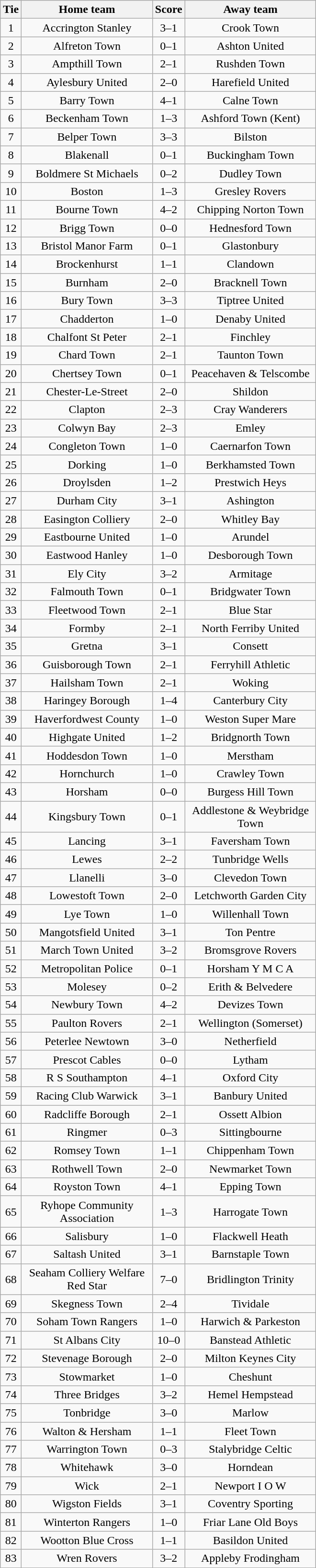<table class="wikitable" style="text-align:center;">
<tr>
<th width=20>Tie</th>
<th width=175>Home team</th>
<th width=20>Score</th>
<th width=175>Away team</th>
</tr>
<tr>
<td>1</td>
<td>Accrington Stanley</td>
<td>3–1</td>
<td>Crook Town</td>
</tr>
<tr>
<td>2</td>
<td>Alfreton Town</td>
<td>0–1</td>
<td>Ashton United</td>
</tr>
<tr>
<td>3</td>
<td>Ampthill Town</td>
<td>2–1</td>
<td>Rushden Town</td>
</tr>
<tr>
<td>4</td>
<td>Aylesbury United</td>
<td>2–0</td>
<td>Harefield United</td>
</tr>
<tr>
<td>5</td>
<td>Barry Town</td>
<td>4–1</td>
<td>Calne Town</td>
</tr>
<tr>
<td>6</td>
<td>Beckenham Town</td>
<td>1–3</td>
<td>Ashford Town (Kent)</td>
</tr>
<tr>
<td>7</td>
<td>Belper Town</td>
<td>3–3</td>
<td>Bilston</td>
</tr>
<tr>
<td>8</td>
<td>Blakenall</td>
<td>0–1</td>
<td>Buckingham Town</td>
</tr>
<tr>
<td>9</td>
<td>Boldmere St Michaels</td>
<td>0–2</td>
<td>Dudley Town</td>
</tr>
<tr>
<td>10</td>
<td>Boston</td>
<td>1–3</td>
<td>Gresley Rovers</td>
</tr>
<tr>
<td>11</td>
<td>Bourne Town</td>
<td>4–2</td>
<td>Chipping Norton Town</td>
</tr>
<tr>
<td>12</td>
<td>Brigg Town</td>
<td>0–0</td>
<td>Hednesford Town</td>
</tr>
<tr>
<td>13</td>
<td>Bristol Manor Farm</td>
<td>0–1</td>
<td>Glastonbury</td>
</tr>
<tr>
<td>14</td>
<td>Brockenhurst</td>
<td>1–1</td>
<td>Clandown</td>
</tr>
<tr>
<td>15</td>
<td>Burnham</td>
<td>2–0</td>
<td>Bracknell Town</td>
</tr>
<tr>
<td>16</td>
<td>Bury Town</td>
<td>3–3</td>
<td>Tiptree United</td>
</tr>
<tr>
<td>17</td>
<td>Chadderton</td>
<td>1–0</td>
<td>Denaby United</td>
</tr>
<tr>
<td>18</td>
<td>Chalfont St Peter</td>
<td>2–1</td>
<td>Finchley</td>
</tr>
<tr>
<td>19</td>
<td>Chard Town</td>
<td>2–1</td>
<td>Taunton Town</td>
</tr>
<tr>
<td>20</td>
<td>Chertsey Town</td>
<td>0–1</td>
<td>Peacehaven & Telscombe</td>
</tr>
<tr>
<td>21</td>
<td>Chester-Le-Street</td>
<td>2–0</td>
<td>Shildon</td>
</tr>
<tr>
<td>22</td>
<td>Clapton</td>
<td>2–3</td>
<td>Cray Wanderers</td>
</tr>
<tr>
<td>23</td>
<td>Colwyn Bay</td>
<td>2–3</td>
<td>Emley</td>
</tr>
<tr>
<td>24</td>
<td>Congleton Town</td>
<td>1–0</td>
<td>Caernarfon Town</td>
</tr>
<tr>
<td>25</td>
<td>Dorking</td>
<td>1–0</td>
<td>Berkhamsted Town</td>
</tr>
<tr>
<td>26</td>
<td>Droylsden</td>
<td>1–2</td>
<td>Prestwich Heys</td>
</tr>
<tr>
<td>27</td>
<td>Durham City</td>
<td>3–1</td>
<td>Ashington</td>
</tr>
<tr>
<td>28</td>
<td>Easington Colliery</td>
<td>2–0</td>
<td>Whitley Bay</td>
</tr>
<tr>
<td>29</td>
<td>Eastbourne United</td>
<td>1–0</td>
<td>Arundel</td>
</tr>
<tr>
<td>30</td>
<td>Eastwood Hanley</td>
<td>1–0</td>
<td>Desborough Town</td>
</tr>
<tr>
<td>31</td>
<td>Ely City</td>
<td>3–2</td>
<td>Armitage</td>
</tr>
<tr>
<td>32</td>
<td>Falmouth Town</td>
<td>0–1</td>
<td>Bridgwater Town</td>
</tr>
<tr>
<td>33</td>
<td>Fleetwood Town</td>
<td>2–1</td>
<td>Blue Star</td>
</tr>
<tr>
<td>34</td>
<td>Formby</td>
<td>2–1</td>
<td>North Ferriby United</td>
</tr>
<tr>
<td>35</td>
<td>Gretna</td>
<td>3–1</td>
<td>Consett</td>
</tr>
<tr>
<td>36</td>
<td>Guisborough Town</td>
<td>2–1</td>
<td>Ferryhill Athletic</td>
</tr>
<tr>
<td>37</td>
<td>Hailsham Town</td>
<td>2–1</td>
<td>Woking</td>
</tr>
<tr>
<td>38</td>
<td>Haringey Borough</td>
<td>1–4</td>
<td>Canterbury City</td>
</tr>
<tr>
<td>39</td>
<td>Haverfordwest County</td>
<td>1–0</td>
<td>Weston Super Mare</td>
</tr>
<tr>
<td>40</td>
<td>Highgate United</td>
<td>1–2</td>
<td>Bridgnorth Town</td>
</tr>
<tr>
<td>41</td>
<td>Hoddesdon Town</td>
<td>1–0</td>
<td>Merstham</td>
</tr>
<tr>
<td>42</td>
<td>Hornchurch</td>
<td>1–0</td>
<td>Crawley Town</td>
</tr>
<tr>
<td>43</td>
<td>Horsham</td>
<td>0–0</td>
<td>Burgess Hill Town</td>
</tr>
<tr>
<td>44</td>
<td>Kingsbury Town</td>
<td>0–1</td>
<td>Addlestone & Weybridge Town</td>
</tr>
<tr>
<td>45</td>
<td>Lancing</td>
<td>3–1</td>
<td>Faversham Town</td>
</tr>
<tr>
<td>46</td>
<td>Lewes</td>
<td>2–2</td>
<td>Tunbridge Wells</td>
</tr>
<tr>
<td>47</td>
<td>Llanelli</td>
<td>3–0</td>
<td>Clevedon Town</td>
</tr>
<tr>
<td>48</td>
<td>Lowestoft Town</td>
<td>2–0</td>
<td>Letchworth Garden City</td>
</tr>
<tr>
<td>49</td>
<td>Lye Town</td>
<td>1–0</td>
<td>Willenhall Town</td>
</tr>
<tr>
<td>50</td>
<td>Mangotsfield United</td>
<td>3–1</td>
<td>Ton Pentre</td>
</tr>
<tr>
<td>51</td>
<td>March Town United</td>
<td>3–2</td>
<td>Bromsgrove Rovers</td>
</tr>
<tr>
<td>52</td>
<td>Metropolitan Police</td>
<td>0–1</td>
<td>Horsham Y M C A</td>
</tr>
<tr>
<td>53</td>
<td>Molesey</td>
<td>0–2</td>
<td>Erith & Belvedere</td>
</tr>
<tr>
<td>54</td>
<td>Newbury Town</td>
<td>4–2</td>
<td>Devizes Town</td>
</tr>
<tr>
<td>55</td>
<td>Paulton Rovers</td>
<td>2–1</td>
<td>Wellington (Somerset)</td>
</tr>
<tr>
<td>56</td>
<td>Peterlee Newtown</td>
<td>3–0</td>
<td>Netherfield</td>
</tr>
<tr>
<td>57</td>
<td>Prescot Cables</td>
<td>0–0</td>
<td>Lytham</td>
</tr>
<tr>
<td>58</td>
<td>R S Southampton</td>
<td>4–1</td>
<td>Oxford City</td>
</tr>
<tr>
<td>59</td>
<td>Racing Club Warwick</td>
<td>3–1</td>
<td>Banbury United</td>
</tr>
<tr>
<td>60</td>
<td>Radcliffe Borough</td>
<td>2–1</td>
<td>Ossett Albion</td>
</tr>
<tr>
<td>61</td>
<td>Ringmer</td>
<td>0–3</td>
<td>Sittingbourne</td>
</tr>
<tr>
<td>62</td>
<td>Romsey Town</td>
<td>1–1</td>
<td>Chippenham Town</td>
</tr>
<tr>
<td>63</td>
<td>Rothwell Town</td>
<td>2–0</td>
<td>Newmarket Town</td>
</tr>
<tr>
<td>64</td>
<td>Royston Town</td>
<td>4–1</td>
<td>Epping Town</td>
</tr>
<tr>
<td>65</td>
<td>Ryhope Community Association</td>
<td>1–3</td>
<td>Harrogate Town</td>
</tr>
<tr>
<td>66</td>
<td>Salisbury</td>
<td>1–0</td>
<td>Flackwell Heath</td>
</tr>
<tr>
<td>67</td>
<td>Saltash United</td>
<td>3–1</td>
<td>Barnstaple Town</td>
</tr>
<tr>
<td>68</td>
<td>Seaham Colliery Welfare Red Star</td>
<td>7–0</td>
<td>Bridlington Trinity</td>
</tr>
<tr>
<td>69</td>
<td>Skegness Town</td>
<td>2–4</td>
<td>Tividale</td>
</tr>
<tr>
<td>70</td>
<td>Soham Town Rangers</td>
<td>1–0</td>
<td>Harwich & Parkeston</td>
</tr>
<tr>
<td>71</td>
<td>St Albans City</td>
<td>10–0</td>
<td>Banstead Athletic</td>
</tr>
<tr>
<td>72</td>
<td>Stevenage Borough</td>
<td>2–0</td>
<td>Milton Keynes City</td>
</tr>
<tr>
<td>73</td>
<td>Stowmarket</td>
<td>1–0</td>
<td>Cheshunt</td>
</tr>
<tr>
<td>74</td>
<td>Three Bridges</td>
<td>3–2</td>
<td>Hemel Hempstead</td>
</tr>
<tr>
<td>75</td>
<td>Tonbridge</td>
<td>3–0</td>
<td>Marlow</td>
</tr>
<tr>
<td>76</td>
<td>Walton & Hersham</td>
<td>1–1</td>
<td>Fleet Town</td>
</tr>
<tr>
<td>77</td>
<td>Warrington Town</td>
<td>0–3</td>
<td>Stalybridge Celtic</td>
</tr>
<tr>
<td>78</td>
<td>Whitehawk</td>
<td>3–0</td>
<td>Horndean</td>
</tr>
<tr>
<td>79</td>
<td>Wick</td>
<td>2–1</td>
<td>Newport I O W</td>
</tr>
<tr>
<td>80</td>
<td>Wigston Fields</td>
<td>3–1</td>
<td>Coventry Sporting</td>
</tr>
<tr>
<td>81</td>
<td>Winterton Rangers</td>
<td>1–0</td>
<td>Friar Lane Old Boys</td>
</tr>
<tr>
<td>82</td>
<td>Wootton Blue Cross</td>
<td>1–1</td>
<td>Basildon United</td>
</tr>
<tr>
<td>83</td>
<td>Wren Rovers</td>
<td>3–2</td>
<td>Appleby Frodingham</td>
</tr>
</table>
